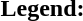<table class="toccolours" style="font-size:100%; white-space:nowrap;">
<tr>
<td><strong>Legend:</strong></td>
<td>      </td>
</tr>
<tr>
<td></td>
</tr>
<tr>
<td></td>
</tr>
</table>
